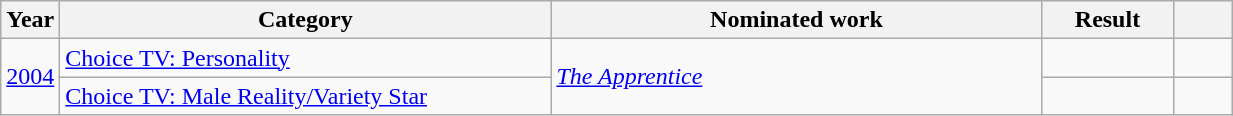<table class="wikitable sortable">
<tr>
<th scope="col" style="width:1em;">Year</th>
<th scope="col" style="width:20em;">Category</th>
<th scope="col" style="width:20em;">Nominated work</th>
<th scope="col" style="width:5em;">Result</th>
<th scope="col" style="width:2em;" class="unsortable"></th>
</tr>
<tr>
<td rowspan="2"><a href='#'>2004</a></td>
<td><a href='#'>Choice TV: Personality</a></td>
<td rowspan="2"><em><a href='#'>The Apprentice</a></em></td>
<td></td>
<td></td>
</tr>
<tr>
<td><a href='#'>Choice TV: Male Reality/Variety Star</a></td>
<td></td>
<td></td>
</tr>
</table>
